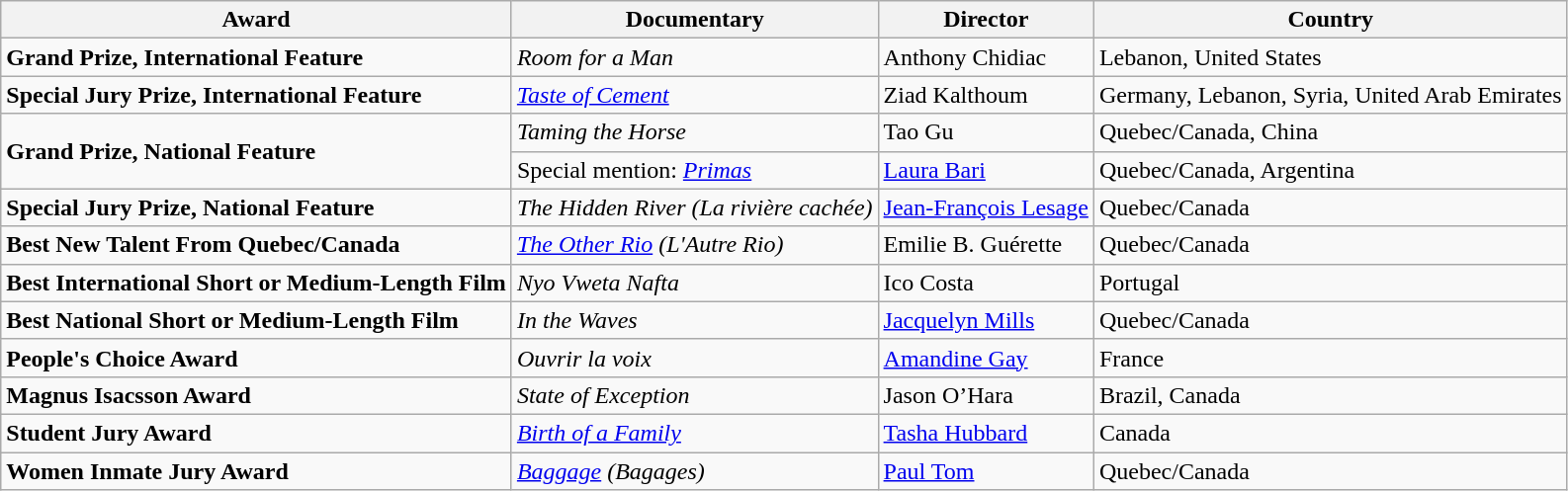<table class="wikitable">
<tr>
<th>Award </th>
<th>Documentary</th>
<th>Director</th>
<th>Country</th>
</tr>
<tr>
<td><strong>Grand Prize, International Feature</strong></td>
<td><em>Room for a Man</em></td>
<td>Anthony Chidiac</td>
<td>Lebanon, United States</td>
</tr>
<tr>
<td><strong>Special Jury Prize, International Feature</strong></td>
<td><em><a href='#'>Taste of Cement</a></em></td>
<td>Ziad Kalthoum</td>
<td>Germany, Lebanon, Syria, United Arab Emirates</td>
</tr>
<tr>
<td rowspan="2"><strong>Grand Prize, National Feature</strong></td>
<td><em>Taming the Horse</em></td>
<td>Tao Gu</td>
<td>Quebec/Canada, China</td>
</tr>
<tr>
<td>Special mention: <em><a href='#'>Primas</a></em></td>
<td><a href='#'>Laura Bari</a></td>
<td>Quebec/Canada, Argentina</td>
</tr>
<tr>
<td><strong>Special Jury Prize, National Feature</strong></td>
<td><em>The Hidden River (La rivière cachée)</em></td>
<td><a href='#'>Jean-François Lesage</a></td>
<td>Quebec/Canada</td>
</tr>
<tr>
<td><strong>Best New Talent From Quebec/Canada</strong></td>
<td><em><a href='#'>The Other Rio</a> (L'Autre Rio)</em></td>
<td>Emilie B. Guérette</td>
<td>Quebec/Canada</td>
</tr>
<tr>
<td><strong>Best International Short or Medium-Length Film</strong></td>
<td><em>Nyo Vweta Nafta</em></td>
<td>Ico Costa</td>
<td>Portugal</td>
</tr>
<tr>
<td><strong>Best National Short or Medium-Length Film</strong></td>
<td><em>In the Waves</em></td>
<td><a href='#'>Jacquelyn Mills</a></td>
<td>Quebec/Canada</td>
</tr>
<tr>
<td><strong>People's Choice Award</strong></td>
<td><em>Ouvrir la voix</em></td>
<td><a href='#'>Amandine Gay</a></td>
<td>France</td>
</tr>
<tr>
<td><strong>Magnus Isacsson Award</strong></td>
<td><em>State of Exception</em></td>
<td>Jason O’Hara</td>
<td>Brazil, Canada</td>
</tr>
<tr>
<td><strong>Student Jury Award</strong></td>
<td><em><a href='#'>Birth of a Family</a></em></td>
<td><a href='#'>Tasha Hubbard</a></td>
<td>Canada</td>
</tr>
<tr>
<td><strong>Women Inmate Jury Award</strong></td>
<td><em><a href='#'>Baggage</a> (Bagages)</em></td>
<td><a href='#'>Paul Tom</a></td>
<td>Quebec/Canada</td>
</tr>
</table>
